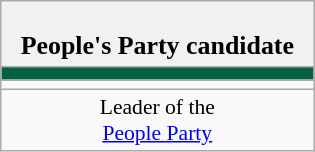<table class="wikitable" style="font-size:90%; text-align:center;">
<tr>
<td style="background:#f1f1f1;" colspan="30"><br><big><strong>People's Party candidate</strong></big></td>
</tr>
<tr>
<th style="width:3em; font-size:135%; background:#046240; width:200px;"><a href='#'></a></th>
</tr>
<tr>
<td></td>
</tr>
<tr>
<td>Leader of the<br><a href='#'>People Party</a><br></td>
</tr>
</table>
